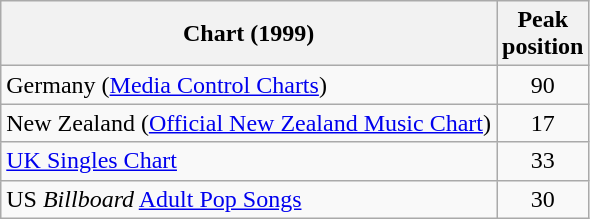<table class="wikitable sortable">
<tr>
<th align="left">Chart (1999)</th>
<th align="left">Peak<br>position</th>
</tr>
<tr>
<td align="left">Germany (<a href='#'>Media Control Charts</a>)</td>
<td style="text-align:center;">90</td>
</tr>
<tr>
<td align="left">New Zealand (<a href='#'>Official New Zealand Music Chart</a>)</td>
<td style="text-align:center;">17</td>
</tr>
<tr>
<td align="left"><a href='#'>UK Singles Chart</a></td>
<td style="text-align:center;">33</td>
</tr>
<tr>
<td align="left">US <em>Billboard</em> <a href='#'>Adult Pop Songs</a></td>
<td style="text-align:center;">30</td>
</tr>
</table>
